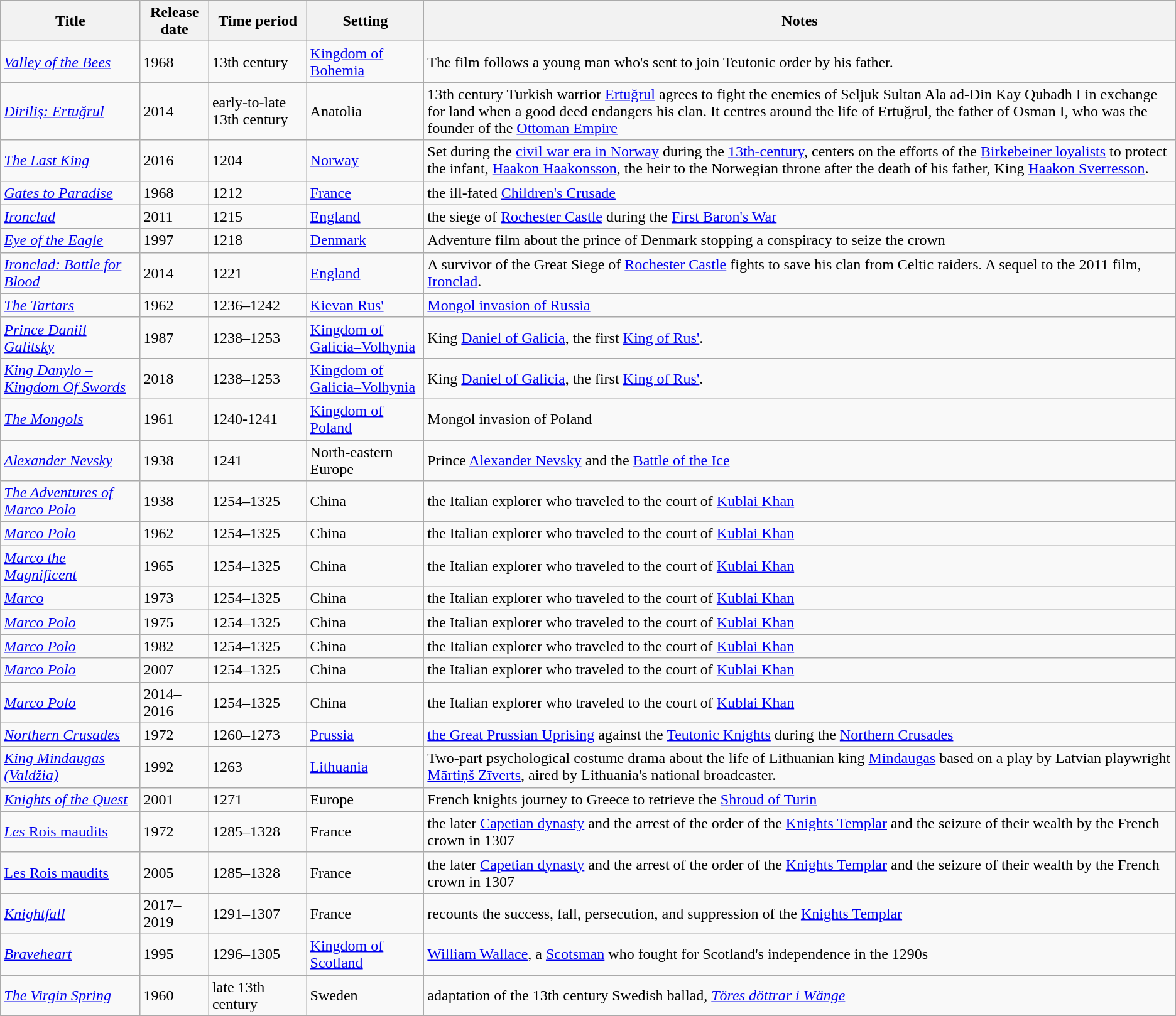<table class="wikitable sortable">
<tr>
<th scope="col">Title</th>
<th scope="col">Release date</th>
<th scope="col">Time period</th>
<th scope="col">Setting</th>
<th scope="col" class="unsortable">Notes</th>
</tr>
<tr>
<td><em><a href='#'>Valley of the Bees</a></em></td>
<td>1968</td>
<td>13th century</td>
<td><a href='#'>Kingdom of Bohemia</a></td>
<td>The film follows a young man who's sent to join Teutonic order by his father.</td>
</tr>
<tr>
<td><em><a href='#'>Diriliş: Ertuğrul</a></em></td>
<td>2014</td>
<td>early-to-late 13th century</td>
<td>Anatolia</td>
<td>13th century Turkish warrior <a href='#'>Ertuğrul</a> agrees to fight the enemies of Seljuk Sultan Ala ad-Din Kay Qubadh I in exchange for land when a good deed endangers his clan. It centres around the life of Ertuğrul, the father of Osman I, who was the founder of the <a href='#'>Ottoman Empire</a></td>
</tr>
<tr>
<td><em><a href='#'>The Last King</a></em></td>
<td>2016</td>
<td>1204</td>
<td><a href='#'>Norway</a></td>
<td>Set during the <a href='#'>civil war era in Norway</a> during the <a href='#'>13th-century</a>, centers on the efforts of the <a href='#'>Birkebeiner loyalists</a> to protect the infant, <a href='#'>Haakon Haakonsson</a>, the heir to the Norwegian throne after the death of his father, King <a href='#'>Haakon Sverresson</a>.</td>
</tr>
<tr>
<td><em><a href='#'>Gates to Paradise</a></em></td>
<td>1968</td>
<td>1212</td>
<td><a href='#'>France</a></td>
<td>the ill-fated <a href='#'>Children's Crusade</a></td>
</tr>
<tr>
<td><em><a href='#'>Ironclad</a></em></td>
<td>2011</td>
<td>1215</td>
<td><a href='#'>England</a></td>
<td>the siege of <a href='#'>Rochester Castle</a> during the <a href='#'>First Baron's War</a></td>
</tr>
<tr>
<td><em><a href='#'>Eye of the Eagle</a></em></td>
<td>1997</td>
<td>1218</td>
<td><a href='#'>Denmark</a></td>
<td>Adventure film about the prince of Denmark stopping a conspiracy to seize the crown</td>
</tr>
<tr>
<td><em><a href='#'>Ironclad: Battle for Blood</a></em></td>
<td>2014</td>
<td>1221</td>
<td><a href='#'>England</a></td>
<td>A survivor of the Great Siege of <a href='#'>Rochester Castle</a> fights to save his clan from Celtic raiders. A sequel to the 2011 film, <a href='#'>Ironclad</a>.</td>
</tr>
<tr>
<td><em><a href='#'>The Tartars</a></em></td>
<td>1962</td>
<td>1236–1242</td>
<td><a href='#'>Kievan Rus'</a></td>
<td><a href='#'>Mongol invasion of Russia</a></td>
</tr>
<tr>
<td><em><a href='#'>Prince Daniil Galitsky</a></em></td>
<td>1987</td>
<td>1238–1253</td>
<td><a href='#'>Kingdom of Galicia–Volhynia</a></td>
<td>King <a href='#'>Daniel of Galicia</a>, the first <a href='#'>King of Rus'</a>.</td>
</tr>
<tr>
<td><em><a href='#'>King Danylo – Kingdom Of Swords</a></em></td>
<td>2018</td>
<td>1238–1253</td>
<td><a href='#'>Kingdom of Galicia–Volhynia</a></td>
<td>King <a href='#'>Daniel of Galicia</a>, the first <a href='#'>King of Rus'</a>.</td>
</tr>
<tr>
<td><em><a href='#'>The Mongols</a></em></td>
<td>1961</td>
<td>1240-1241</td>
<td><a href='#'>Kingdom of Poland</a></td>
<td>Mongol invasion of Poland</td>
</tr>
<tr>
<td><em><a href='#'>Alexander Nevsky</a></em></td>
<td>1938</td>
<td>1241</td>
<td>North-eastern Europe</td>
<td>Prince <a href='#'>Alexander Nevsky</a> and the <a href='#'>Battle of the Ice</a></td>
</tr>
<tr>
<td><em><a href='#'>The Adventures of Marco Polo</a></em></td>
<td>1938</td>
<td>1254–1325</td>
<td>China</td>
<td>the Italian explorer who traveled to the court of <a href='#'>Kublai Khan</a></td>
</tr>
<tr>
<td><em><a href='#'>Marco Polo</a></em></td>
<td>1962</td>
<td>1254–1325</td>
<td>China</td>
<td>the Italian explorer who traveled to the court of <a href='#'>Kublai Khan</a></td>
</tr>
<tr>
<td><em><a href='#'>Marco the Magnificent</a></em></td>
<td>1965</td>
<td>1254–1325</td>
<td>China</td>
<td>the Italian explorer who traveled to the court of <a href='#'>Kublai Khan</a></td>
</tr>
<tr>
<td><em><a href='#'>Marco</a></em></td>
<td>1973</td>
<td>1254–1325</td>
<td>China</td>
<td>the Italian explorer who traveled to the court of <a href='#'>Kublai Khan</a></td>
</tr>
<tr>
<td><em><a href='#'>Marco Polo</a></em></td>
<td>1975</td>
<td>1254–1325</td>
<td>China</td>
<td>the Italian explorer who traveled to the court of <a href='#'>Kublai Khan</a></td>
</tr>
<tr>
<td><em><a href='#'>Marco Polo</a></em></td>
<td>1982</td>
<td>1254–1325</td>
<td>China</td>
<td>the Italian explorer who traveled to the court of <a href='#'>Kublai Khan</a></td>
</tr>
<tr>
<td><em><a href='#'>Marco Polo</a></em></td>
<td>2007</td>
<td>1254–1325</td>
<td>China</td>
<td>the Italian explorer who traveled to the court of <a href='#'>Kublai Khan</a></td>
</tr>
<tr>
<td><em><a href='#'>Marco Polo</a></em></td>
<td>2014–2016</td>
<td>1254–1325</td>
<td>China</td>
<td>the Italian explorer who traveled to the court of <a href='#'>Kublai Khan</a></td>
</tr>
<tr>
<td><em><a href='#'>Northern Crusades</a></em></td>
<td>1972</td>
<td>1260–1273</td>
<td><a href='#'>Prussia</a></td>
<td><a href='#'>the Great Prussian Uprising</a> against the <a href='#'>Teutonic Knights</a> during the <a href='#'>Northern Crusades</a></td>
</tr>
<tr>
<td><em><a href='#'>King Mindaugas (Valdžia)</a></em></td>
<td>1992</td>
<td>1263</td>
<td><a href='#'>Lithuania</a></td>
<td>Two-part psychological costume drama about the life of Lithuanian king <a href='#'>Mindaugas</a> based on a play by Latvian playwright <a href='#'>Mārtiņš Zīverts</a>, aired by Lithuania's national broadcaster.</td>
</tr>
<tr>
<td><em><a href='#'>Knights of the Quest</a></em></td>
<td>2001</td>
<td>1271</td>
<td>Europe</td>
<td>French knights journey to Greece to retrieve the <a href='#'>Shroud of Turin</a></td>
</tr>
<tr>
<td><em><a href='#'>Les </em>Rois maudits<em></a></em></td>
<td>1972</td>
<td>1285–1328</td>
<td>France</td>
<td>the later <a href='#'>Capetian dynasty</a> and the arrest of the order of the <a href='#'>Knights Templar</a> and the seizure of their wealth by the French crown in 1307</td>
</tr>
<tr>
<td><em><a href='#'></em>Les Rois maudits<em></a></em></td>
<td>2005</td>
<td>1285–1328</td>
<td>France</td>
<td>the later <a href='#'>Capetian dynasty</a> and the arrest of the order of the <a href='#'>Knights Templar</a> and the seizure of their wealth by the French crown in 1307</td>
</tr>
<tr>
<td><em><a href='#'>Knightfall</a></em></td>
<td>2017–2019</td>
<td>1291–1307</td>
<td>France</td>
<td>recounts the success, fall, persecution, and suppression of the <a href='#'>Knights Templar</a></td>
</tr>
<tr>
<td><em><a href='#'>Braveheart</a></em></td>
<td>1995</td>
<td>1296–1305</td>
<td><a href='#'>Kingdom of Scotland</a></td>
<td><a href='#'>William Wallace</a>, a <a href='#'>Scotsman</a> who fought for Scotland's independence in the 1290s</td>
</tr>
<tr>
<td><em><a href='#'>The Virgin Spring</a></em></td>
<td>1960</td>
<td>late 13th century</td>
<td>Sweden</td>
<td>adaptation of the 13th century Swedish ballad, <em><a href='#'>Töres döttrar i Wänge</a></em></td>
</tr>
<tr>
</tr>
</table>
